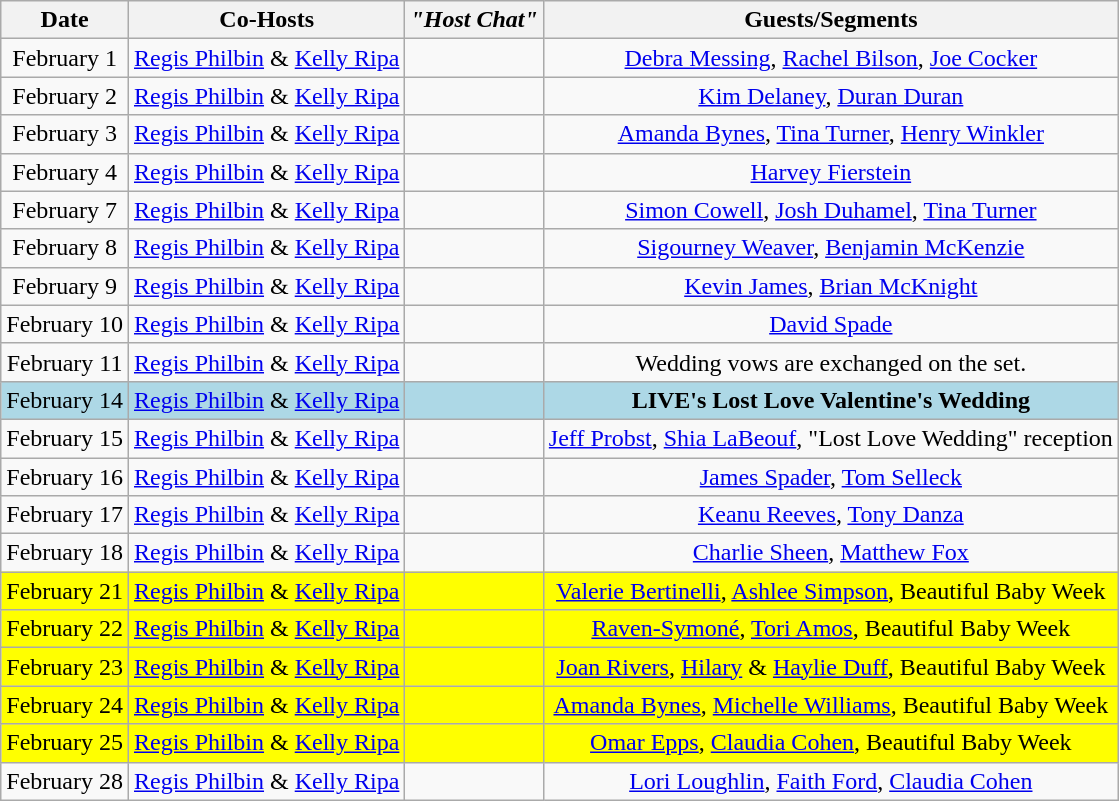<table class="wikitable sortable" style="text-align:center;">
<tr>
<th>Date</th>
<th>Co-Hosts</th>
<th><em>"Host Chat"</em></th>
<th>Guests/Segments</th>
</tr>
<tr>
<td>February 1</td>
<td><a href='#'>Regis Philbin</a> & <a href='#'>Kelly Ripa</a></td>
<td></td>
<td><a href='#'>Debra Messing</a>, <a href='#'>Rachel Bilson</a>, <a href='#'>Joe Cocker</a></td>
</tr>
<tr>
<td>February 2</td>
<td><a href='#'>Regis Philbin</a> & <a href='#'>Kelly Ripa</a></td>
<td></td>
<td><a href='#'>Kim Delaney</a>, <a href='#'>Duran Duran</a></td>
</tr>
<tr>
<td>February 3</td>
<td><a href='#'>Regis Philbin</a> & <a href='#'>Kelly Ripa</a></td>
<td></td>
<td><a href='#'>Amanda Bynes</a>, <a href='#'>Tina Turner</a>, <a href='#'>Henry Winkler</a></td>
</tr>
<tr>
<td>February 4</td>
<td><a href='#'>Regis Philbin</a> & <a href='#'>Kelly Ripa</a></td>
<td></td>
<td><a href='#'>Harvey Fierstein</a></td>
</tr>
<tr>
<td>February 7</td>
<td><a href='#'>Regis Philbin</a> & <a href='#'>Kelly Ripa</a></td>
<td></td>
<td><a href='#'>Simon Cowell</a>, <a href='#'>Josh Duhamel</a>, <a href='#'>Tina Turner</a></td>
</tr>
<tr>
<td>February 8</td>
<td><a href='#'>Regis Philbin</a> & <a href='#'>Kelly Ripa</a></td>
<td></td>
<td><a href='#'>Sigourney Weaver</a>, <a href='#'>Benjamin McKenzie</a></td>
</tr>
<tr>
<td>February 9</td>
<td><a href='#'>Regis Philbin</a> & <a href='#'>Kelly Ripa</a></td>
<td></td>
<td><a href='#'>Kevin James</a>, <a href='#'>Brian McKnight</a></td>
</tr>
<tr>
<td>February 10</td>
<td><a href='#'>Regis Philbin</a> & <a href='#'>Kelly Ripa</a></td>
<td></td>
<td><a href='#'>David Spade</a></td>
</tr>
<tr>
<td>February 11</td>
<td><a href='#'>Regis Philbin</a> & <a href='#'>Kelly Ripa</a></td>
<td></td>
<td>Wedding vows are exchanged on the set.</td>
</tr>
<tr style="background:lightblue;">
<td>February 14</td>
<td><a href='#'>Regis Philbin</a> & <a href='#'>Kelly Ripa</a></td>
<td></td>
<td><strong>LIVE's Lost Love Valentine's Wedding</strong></td>
</tr>
<tr>
<td>February 15</td>
<td><a href='#'>Regis Philbin</a> & <a href='#'>Kelly Ripa</a></td>
<td></td>
<td><a href='#'>Jeff Probst</a>, <a href='#'>Shia LaBeouf</a>, "Lost Love Wedding" reception</td>
</tr>
<tr>
<td>February 16</td>
<td><a href='#'>Regis Philbin</a> & <a href='#'>Kelly Ripa</a></td>
<td></td>
<td><a href='#'>James Spader</a>, <a href='#'>Tom Selleck</a></td>
</tr>
<tr>
<td>February 17</td>
<td><a href='#'>Regis Philbin</a> & <a href='#'>Kelly Ripa</a></td>
<td></td>
<td><a href='#'>Keanu Reeves</a>, <a href='#'>Tony Danza</a></td>
</tr>
<tr>
<td>February 18</td>
<td><a href='#'>Regis Philbin</a> & <a href='#'>Kelly Ripa</a></td>
<td></td>
<td><a href='#'>Charlie Sheen</a>, <a href='#'>Matthew Fox</a></td>
</tr>
<tr style="background:yellow;">
<td>February 21</td>
<td><a href='#'>Regis Philbin</a> & <a href='#'>Kelly Ripa</a></td>
<td></td>
<td><a href='#'>Valerie Bertinelli</a>, <a href='#'>Ashlee Simpson</a>, Beautiful Baby Week</td>
</tr>
<tr style="background:yellow;">
<td>February 22</td>
<td><a href='#'>Regis Philbin</a> & <a href='#'>Kelly Ripa</a></td>
<td></td>
<td><a href='#'>Raven-Symoné</a>, <a href='#'>Tori Amos</a>, Beautiful Baby Week</td>
</tr>
<tr style="background:yellow;">
<td>February 23</td>
<td><a href='#'>Regis Philbin</a> & <a href='#'>Kelly Ripa</a></td>
<td></td>
<td><a href='#'>Joan Rivers</a>, <a href='#'>Hilary</a> & <a href='#'>Haylie Duff</a>, Beautiful Baby Week</td>
</tr>
<tr style="background:yellow;">
<td>February 24</td>
<td><a href='#'>Regis Philbin</a> & <a href='#'>Kelly Ripa</a></td>
<td></td>
<td><a href='#'>Amanda Bynes</a>, <a href='#'>Michelle Williams</a>, Beautiful Baby Week</td>
</tr>
<tr style="background:yellow;">
<td>February 25</td>
<td><a href='#'>Regis Philbin</a> & <a href='#'>Kelly Ripa</a></td>
<td></td>
<td><a href='#'>Omar Epps</a>, <a href='#'>Claudia Cohen</a>, Beautiful Baby Week</td>
</tr>
<tr>
<td>February 28</td>
<td><a href='#'>Regis Philbin</a> & <a href='#'>Kelly Ripa</a></td>
<td></td>
<td><a href='#'>Lori Loughlin</a>, <a href='#'>Faith Ford</a>, <a href='#'>Claudia Cohen</a></td>
</tr>
</table>
